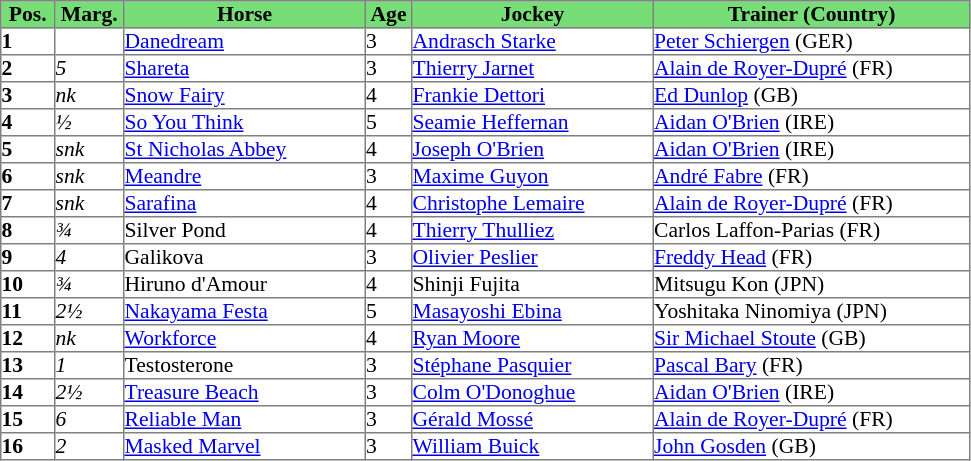<table class = "sortable" | border="1" cellpadding="0" style="border-collapse: collapse; font-size:90%">
<tr style="background:#7d7; text-align:center;">
<th style="width:35px;"><strong>Pos.</strong></th>
<th style="width:45px;"><strong>Marg.</strong></th>
<th style="width:160px;"><strong>Horse</strong></th>
<th style="width:30px;"><strong>Age</strong></th>
<th style="width:160px;"><strong>Jockey</strong></th>
<th style="width:210px;"><strong>Trainer (Country)</strong></th>
</tr>
<tr>
<td><strong>1</strong></td>
<td></td>
<td><a href='#'>Danedream</a></td>
<td>3</td>
<td><a href='#'>Andrasch Starke</a></td>
<td><a href='#'>Peter Schiergen</a> (GER)</td>
</tr>
<tr>
<td><strong>2</strong></td>
<td><em>5</em></td>
<td><a href='#'>Shareta</a></td>
<td>3</td>
<td><a href='#'>Thierry Jarnet</a></td>
<td><a href='#'>Alain de Royer-Dupré</a> (FR)</td>
</tr>
<tr>
<td><strong>3</strong></td>
<td><em>nk</em></td>
<td><a href='#'>Snow Fairy</a></td>
<td>4</td>
<td><a href='#'>Frankie Dettori</a></td>
<td><a href='#'>Ed Dunlop</a> (GB)</td>
</tr>
<tr>
<td><strong>4</strong></td>
<td><em>½</em></td>
<td><a href='#'>So You Think</a></td>
<td>5</td>
<td><a href='#'>Seamie Heffernan</a></td>
<td><a href='#'>Aidan O'Brien</a> (IRE)</td>
</tr>
<tr>
<td><strong>5</strong></td>
<td><em>snk</em></td>
<td><a href='#'>St Nicholas Abbey</a></td>
<td>4</td>
<td><a href='#'>Joseph O'Brien</a></td>
<td><a href='#'>Aidan O'Brien</a> (IRE)</td>
</tr>
<tr>
<td><strong>6</strong></td>
<td><em>snk</em></td>
<td><a href='#'>Meandre</a></td>
<td>3</td>
<td><a href='#'>Maxime Guyon</a></td>
<td><a href='#'>André Fabre</a> (FR)</td>
</tr>
<tr>
<td><strong>7</strong></td>
<td><em>snk</em></td>
<td><a href='#'>Sarafina</a></td>
<td>4</td>
<td><a href='#'>Christophe Lemaire</a></td>
<td><a href='#'>Alain de Royer-Dupré</a> (FR)</td>
</tr>
<tr>
<td><strong>8</strong></td>
<td><em>¾</em></td>
<td>Silver Pond</td>
<td>4</td>
<td><a href='#'>Thierry Thulliez</a></td>
<td>Carlos Laffon-Parias (FR)</td>
</tr>
<tr>
<td><strong>9</strong></td>
<td><em>4</em></td>
<td>Galikova</td>
<td>3</td>
<td><a href='#'>Olivier Peslier</a></td>
<td><a href='#'>Freddy Head</a> (FR)</td>
</tr>
<tr>
<td><strong>10</strong></td>
<td><em>¾</em></td>
<td>Hiruno d'Amour</td>
<td>4</td>
<td>Shinji Fujita</td>
<td>Mitsugu Kon (JPN)</td>
</tr>
<tr>
<td><strong>11</strong></td>
<td><em>2½</em></td>
<td><a href='#'>Nakayama Festa</a></td>
<td>5</td>
<td><a href='#'>Masayoshi Ebina</a></td>
<td>Yoshitaka Ninomiya (JPN)</td>
</tr>
<tr>
<td><strong>12</strong></td>
<td><em>nk</em></td>
<td><a href='#'>Workforce</a></td>
<td>4</td>
<td><a href='#'>Ryan Moore</a></td>
<td><a href='#'>Sir Michael Stoute</a> (GB)</td>
</tr>
<tr>
<td><strong>13</strong></td>
<td><em>1</em></td>
<td>Testosterone</td>
<td>3</td>
<td><a href='#'>Stéphane Pasquier</a></td>
<td><a href='#'>Pascal Bary</a> (FR)</td>
</tr>
<tr>
<td><strong>14</strong></td>
<td><em>2½</em></td>
<td><a href='#'>Treasure Beach</a></td>
<td>3</td>
<td><a href='#'>Colm O'Donoghue</a></td>
<td><a href='#'>Aidan O'Brien</a> (IRE)</td>
</tr>
<tr>
<td><strong>15</strong></td>
<td><em>6</em></td>
<td><a href='#'>Reliable Man</a></td>
<td>3</td>
<td><a href='#'>Gérald Mossé</a></td>
<td><a href='#'>Alain de Royer-Dupré</a> (FR)</td>
</tr>
<tr>
<td><strong>16</strong></td>
<td><em>2</em></td>
<td><a href='#'>Masked Marvel</a></td>
<td>3</td>
<td><a href='#'>William Buick</a></td>
<td><a href='#'>John Gosden</a> (GB)</td>
</tr>
</table>
